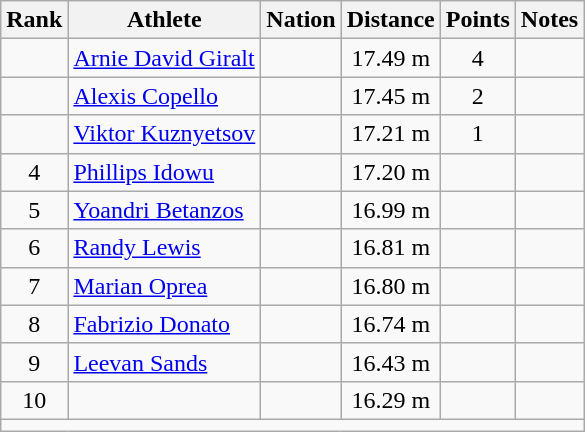<table class="wikitable mw-datatable sortable" style="text-align:center;">
<tr>
<th>Rank</th>
<th>Athlete</th>
<th>Nation</th>
<th>Distance</th>
<th>Points</th>
<th>Notes</th>
</tr>
<tr>
<td></td>
<td align=left><a href='#'>Arnie David Giralt</a></td>
<td align=left></td>
<td>17.49 m </td>
<td>4</td>
<td></td>
</tr>
<tr>
<td></td>
<td align=left><a href='#'>Alexis Copello</a></td>
<td align=left></td>
<td>17.45 m </td>
<td>2</td>
<td></td>
</tr>
<tr>
<td></td>
<td align=left><a href='#'>Viktor Kuznyetsov</a></td>
<td align=left></td>
<td>17.21 m </td>
<td>1</td>
<td></td>
</tr>
<tr>
<td>4</td>
<td align=left><a href='#'>Phillips Idowu</a></td>
<td align=left></td>
<td>17.20 m </td>
<td></td>
<td></td>
</tr>
<tr>
<td>5</td>
<td align=left><a href='#'>Yoandri Betanzos</a></td>
<td align=left></td>
<td>16.99 m </td>
<td></td>
<td></td>
</tr>
<tr>
<td>6</td>
<td align=left><a href='#'>Randy Lewis</a></td>
<td align=left></td>
<td>16.81 m </td>
<td></td>
<td></td>
</tr>
<tr>
<td>7</td>
<td align=left><a href='#'>Marian Oprea</a></td>
<td align=left></td>
<td>16.80 m </td>
<td></td>
<td></td>
</tr>
<tr>
<td>8</td>
<td align=left><a href='#'>Fabrizio Donato</a></td>
<td align=left></td>
<td>16.74 m </td>
<td></td>
<td></td>
</tr>
<tr>
<td>9</td>
<td align=left><a href='#'>Leevan Sands</a></td>
<td align=left></td>
<td>16.43 m </td>
<td></td>
<td></td>
</tr>
<tr>
<td>10</td>
<td align=left></td>
<td align=left></td>
<td>16.29 m </td>
<td></td>
<td></td>
</tr>
<tr class="sortbottom">
<td colspan=6></td>
</tr>
</table>
